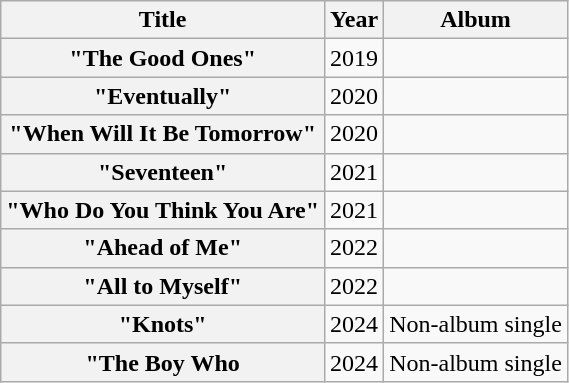<table class="wikitable plainrowheaders sortable" style="text-align:center">
<tr>
<th>Title</th>
<th>Year</th>
<th>Album</th>
</tr>
<tr>
<th scope="row">"The Good Ones"</th>
<td>2019</td>
<td></td>
</tr>
<tr>
<th scope="row">"Eventually"</th>
<td>2020</td>
<td></td>
</tr>
<tr>
<th scope="row">"When Will It Be Tomorrow"</th>
<td>2020</td>
<td></td>
</tr>
<tr>
<th scope="row">"Seventeen"</th>
<td>2021</td>
<td></td>
</tr>
<tr>
<th scope="row">"Who Do You Think You Are"</th>
<td>2021</td>
<td></td>
</tr>
<tr>
<th scope="row">"Ahead of Me"</th>
<td>2022</td>
<td></td>
</tr>
<tr>
<th scope="row">"All to Myself"</th>
<td>2022</td>
<td></td>
</tr>
<tr>
<th>"Knots"</th>
<td>2024</td>
<td>Non-album single</td>
</tr>
<tr>
<th>"The Boy Who</th>
<td>2024</td>
<td>Non-album single</td>
</tr>
</table>
